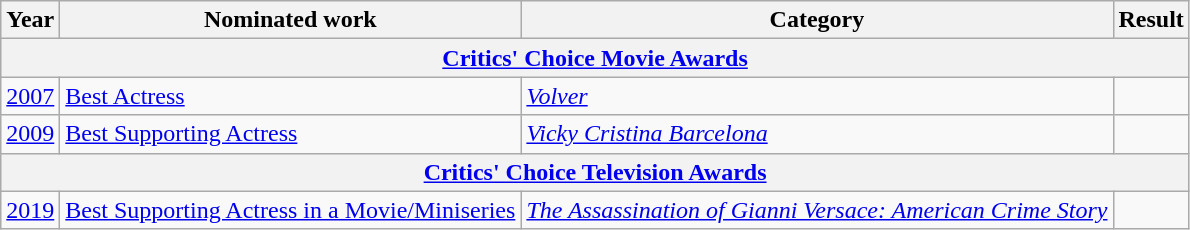<table class=wikitable>
<tr>
<th>Year</th>
<th>Nominated work</th>
<th>Category</th>
<th>Result</th>
</tr>
<tr>
<th colspan="5"><a href='#'>Critics' Choice Movie Awards</a></th>
</tr>
<tr>
<td><a href='#'>2007</a></td>
<td><a href='#'>Best Actress</a></td>
<td><em><a href='#'>Volver</a></em></td>
<td></td>
</tr>
<tr>
<td><a href='#'>2009</a></td>
<td><a href='#'>Best Supporting Actress</a></td>
<td><em><a href='#'>Vicky Cristina Barcelona</a></em></td>
<td></td>
</tr>
<tr>
<th colspan="5"><a href='#'>Critics' Choice Television Awards</a></th>
</tr>
<tr>
<td><a href='#'>2019</a></td>
<td><a href='#'>Best Supporting Actress in a Movie/Miniseries</a></td>
<td><em><a href='#'>The Assassination of Gianni Versace: American Crime Story</a></em></td>
<td></td>
</tr>
</table>
